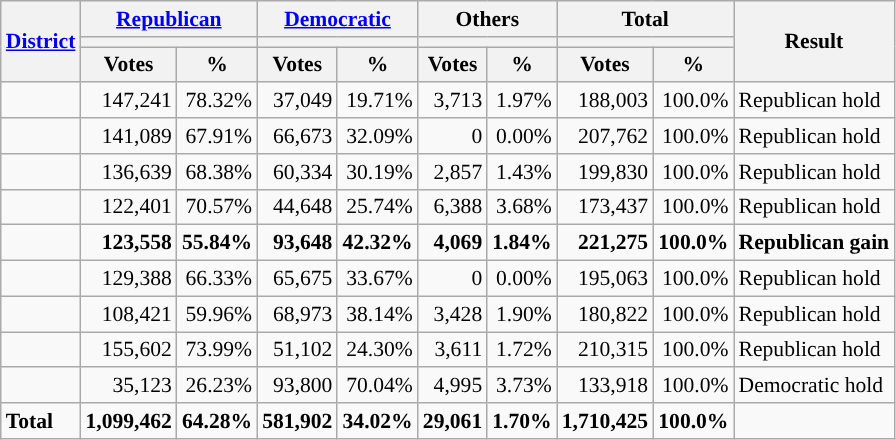<table class="wikitable plainrowheaders sortable" style="font-size:90%; text-align:right;">
<tr>
<th scope=col rowspan=3><a href='#'>District</a></th>
<th scope=col colspan=2><a href='#'>Republican</a></th>
<th scope=col colspan=2><a href='#'>Democratic</a></th>
<th scope=col colspan=2>Others</th>
<th scope=col colspan=2>Total</th>
<th scope=col rowspan=3>Result</th>
</tr>
<tr>
<th scope=col colspan=2 style="background:"></th>
<th scope=col colspan=2 style="background:"></th>
<th scope=col colspan=2></th>
<th scope=col colspan=2></th>
</tr>
<tr>
<th scope=col data-sort-type="number">Votes</th>
<th scope=col data-sort-type="number">%</th>
<th scope=col data-sort-type="number">Votes</th>
<th scope=col data-sort-type="number">%</th>
<th scope=col data-sort-type="number">Votes</th>
<th scope=col data-sort-type="number">%</th>
<th scope=col data-sort-type="number">Votes</th>
<th scope=col data-sort-type="number">%</th>
</tr>
<tr>
<td align=left></td>
<td>147,241</td>
<td>78.32%</td>
<td>37,049</td>
<td>19.71%</td>
<td>3,713</td>
<td>1.97%</td>
<td>188,003</td>
<td>100.0%</td>
<td align=left>Republican hold</td>
</tr>
<tr>
<td align=left></td>
<td>141,089</td>
<td>67.91%</td>
<td>66,673</td>
<td>32.09%</td>
<td>0</td>
<td>0.00%</td>
<td>207,762</td>
<td>100.0%</td>
<td align=left>Republican hold</td>
</tr>
<tr>
<td align=left></td>
<td>136,639</td>
<td>68.38%</td>
<td>60,334</td>
<td>30.19%</td>
<td>2,857</td>
<td>1.43%</td>
<td>199,830</td>
<td>100.0%</td>
<td align=left>Republican hold</td>
</tr>
<tr>
<td align=left></td>
<td>122,401</td>
<td>70.57%</td>
<td>44,648</td>
<td>25.74%</td>
<td>6,388</td>
<td>3.68%</td>
<td>173,437</td>
<td>100.0%</td>
<td align=left>Republican hold</td>
</tr>
<tr>
<td align=left><strong></strong></td>
<td><strong>123,558</strong></td>
<td><strong>55.84%</strong></td>
<td><strong>93,648</strong></td>
<td><strong>42.32%</strong></td>
<td><strong>4,069</strong></td>
<td><strong>1.84%</strong></td>
<td><strong>221,275</strong></td>
<td><strong>100.0%</strong></td>
<td align=left><strong>Republican gain</strong></td>
</tr>
<tr>
<td align=left></td>
<td>129,388</td>
<td>66.33%</td>
<td>65,675</td>
<td>33.67%</td>
<td>0</td>
<td>0.00%</td>
<td>195,063</td>
<td>100.0%</td>
<td align=left>Republican hold</td>
</tr>
<tr>
<td align=left></td>
<td>108,421</td>
<td>59.96%</td>
<td>68,973</td>
<td>38.14%</td>
<td>3,428</td>
<td>1.90%</td>
<td>180,822</td>
<td>100.0%</td>
<td align=left>Republican hold</td>
</tr>
<tr>
<td align=left></td>
<td>155,602</td>
<td>73.99%</td>
<td>51,102</td>
<td>24.30%</td>
<td>3,611</td>
<td>1.72%</td>
<td>210,315</td>
<td>100.0%</td>
<td align=left>Republican hold</td>
</tr>
<tr>
<td align=left></td>
<td>35,123</td>
<td>26.23%</td>
<td>93,800</td>
<td>70.04%</td>
<td>4,995</td>
<td>3.73%</td>
<td>133,918</td>
<td>100.0%</td>
<td align=left>Democratic hold</td>
</tr>
<tr class="sortbottom" style="font-weight:bold">
<td align=left>Total</td>
<td>1,099,462</td>
<td>64.28%</td>
<td>581,902</td>
<td>34.02%</td>
<td>29,061</td>
<td>1.70%</td>
<td>1,710,425</td>
<td>100.0%</td>
<td></td>
</tr>
</table>
